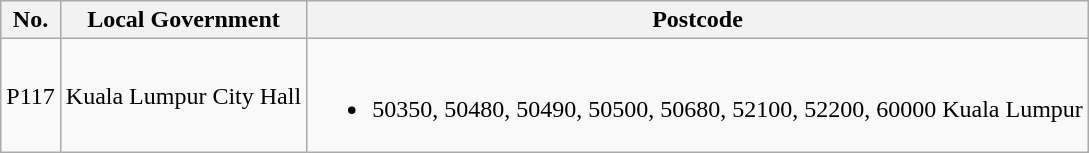<table class="wikitable">
<tr>
<th>No.</th>
<th>Local Government</th>
<th>Postcode</th>
</tr>
<tr>
<td>P117</td>
<td>Kuala Lumpur City Hall</td>
<td><br><ul><li>50350, 50480, 50490, 50500, 50680, 52100, 52200, 60000 Kuala Lumpur</li></ul></td>
</tr>
</table>
